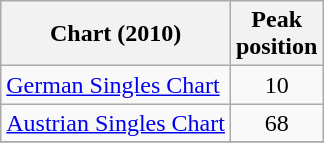<table class="wikitable sortable">
<tr>
<th>Chart (2010)</th>
<th>Peak <br> position</th>
</tr>
<tr>
<td><a href='#'>German Singles Chart</a></td>
<td align="center">10</td>
</tr>
<tr>
<td><a href='#'>Austrian Singles Chart</a></td>
<td align="center">68</td>
</tr>
<tr>
</tr>
</table>
